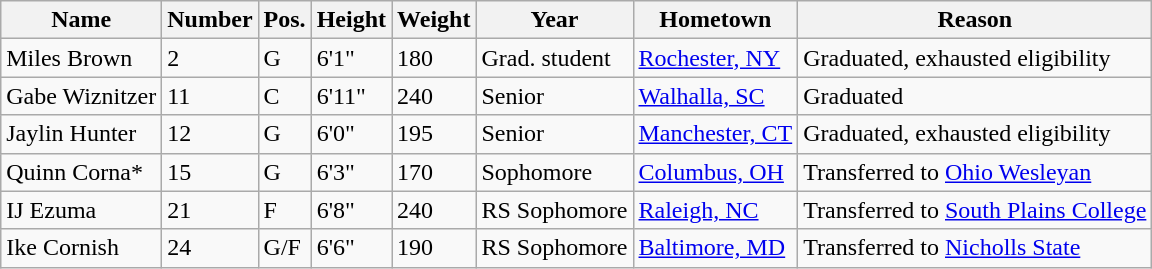<table class="wikitable sortable" border="1">
<tr align=center>
<th style= >Name</th>
<th style= >Number</th>
<th style= >Pos.</th>
<th style= >Height</th>
<th style= >Weight</th>
<th style= >Year</th>
<th style= >Hometown</th>
<th style= >Reason</th>
</tr>
<tr>
<td>Miles Brown</td>
<td>2</td>
<td>G</td>
<td>6'1"</td>
<td>180</td>
<td>Grad. student</td>
<td><a href='#'>Rochester, NY</a></td>
<td>Graduated, exhausted eligibility</td>
</tr>
<tr>
<td>Gabe Wiznitzer</td>
<td>11</td>
<td>C</td>
<td>6'11"</td>
<td>240</td>
<td>Senior</td>
<td><a href='#'>Walhalla, SC</a></td>
<td>Graduated</td>
</tr>
<tr>
<td>Jaylin Hunter</td>
<td>12</td>
<td>G</td>
<td>6'0"</td>
<td>195</td>
<td>Senior</td>
<td><a href='#'>Manchester, CT</a></td>
<td>Graduated, exhausted eligibility</td>
</tr>
<tr>
<td>Quinn Corna*</td>
<td>15</td>
<td>G</td>
<td>6'3"</td>
<td>170</td>
<td>Sophomore</td>
<td><a href='#'>Columbus, OH</a></td>
<td>Transferred to <a href='#'>Ohio Wesleyan</a></td>
</tr>
<tr>
<td>IJ Ezuma</td>
<td>21</td>
<td>F</td>
<td>6'8"</td>
<td>240</td>
<td>RS Sophomore</td>
<td><a href='#'>Raleigh, NC</a></td>
<td>Transferred to <a href='#'>South Plains College</a></td>
</tr>
<tr>
<td>Ike Cornish</td>
<td>24</td>
<td>G/F</td>
<td>6'6"</td>
<td>190</td>
<td>RS Sophomore</td>
<td><a href='#'>Baltimore, MD</a></td>
<td>Transferred to <a href='#'>Nicholls State</a></td>
</tr>
</table>
